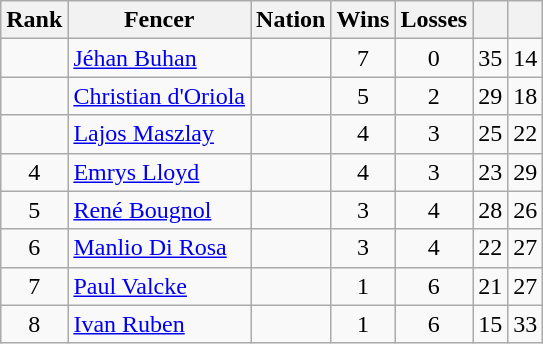<table class="wikitable sortable" style="text-align: center;">
<tr>
<th>Rank</th>
<th>Fencer</th>
<th>Nation</th>
<th>Wins</th>
<th>Losses</th>
<th></th>
<th></th>
</tr>
<tr>
<td></td>
<td align=left><a href='#'>Jéhan Buhan</a></td>
<td align=left></td>
<td>7</td>
<td>0</td>
<td>35</td>
<td>14</td>
</tr>
<tr>
<td></td>
<td align=left><a href='#'>Christian d'Oriola</a></td>
<td align=left></td>
<td>5</td>
<td>2</td>
<td>29</td>
<td>18</td>
</tr>
<tr>
<td></td>
<td align=left><a href='#'>Lajos Maszlay</a></td>
<td align=left></td>
<td>4</td>
<td>3</td>
<td>25</td>
<td>22</td>
</tr>
<tr>
<td>4</td>
<td align=left><a href='#'>Emrys Lloyd</a></td>
<td align=left></td>
<td>4</td>
<td>3</td>
<td>23</td>
<td>29</td>
</tr>
<tr>
<td>5</td>
<td align=left><a href='#'>René Bougnol</a></td>
<td align=left></td>
<td>3</td>
<td>4</td>
<td>28</td>
<td>26</td>
</tr>
<tr>
<td>6</td>
<td align=left><a href='#'>Manlio Di Rosa</a></td>
<td align=left></td>
<td>3</td>
<td>4</td>
<td>22</td>
<td>27</td>
</tr>
<tr>
<td>7</td>
<td align=left><a href='#'>Paul Valcke</a></td>
<td align=left></td>
<td>1</td>
<td>6</td>
<td>21</td>
<td>27</td>
</tr>
<tr>
<td>8</td>
<td align=left><a href='#'>Ivan Ruben</a></td>
<td align=left></td>
<td>1</td>
<td>6</td>
<td>15</td>
<td>33</td>
</tr>
</table>
